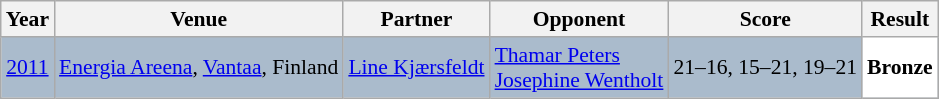<table class="sortable wikitable" style="font-size: 90%;">
<tr>
<th>Year</th>
<th>Venue</th>
<th>Partner</th>
<th>Opponent</th>
<th>Score</th>
<th>Result</th>
</tr>
<tr style="background:#AABBCC">
<td align="center"><a href='#'>2011</a></td>
<td align="left"><a href='#'>Energia Areena</a>, <a href='#'>Vantaa</a>, Finland</td>
<td align="left"> <a href='#'>Line Kjærsfeldt</a></td>
<td align="left"> <a href='#'>Thamar Peters</a> <br>  <a href='#'>Josephine Wentholt</a></td>
<td align="left">21–16, 15–21, 19–21</td>
<td style="text-align:left; background:white"> <strong>Bronze</strong></td>
</tr>
</table>
